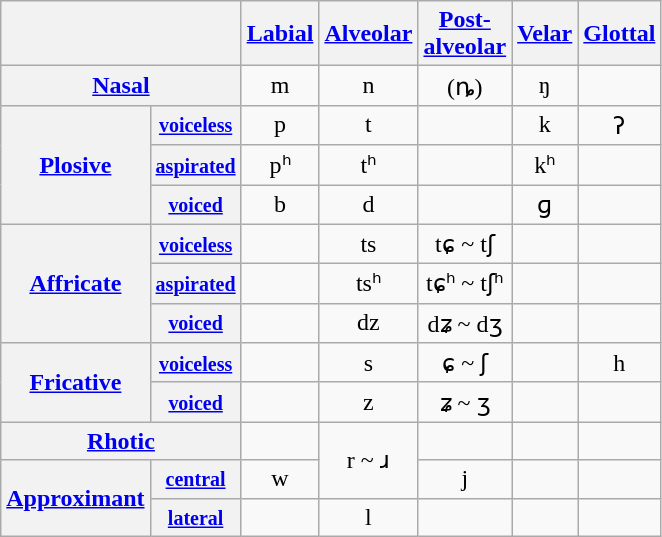<table class="wikitable" style="text-align:center">
<tr>
<th colspan="2"></th>
<th><a href='#'>Labial</a></th>
<th><a href='#'>Alveolar</a></th>
<th><a href='#'>Post-<br>alveolar</a></th>
<th><a href='#'>Velar</a></th>
<th><a href='#'>Glottal</a></th>
</tr>
<tr>
<th colspan="2"><a href='#'>Nasal</a></th>
<td>m</td>
<td>n</td>
<td>(ȵ)</td>
<td>ŋ</td>
<td></td>
</tr>
<tr align="center">
<th rowspan="3"><a href='#'>Plosive</a></th>
<th><small><a href='#'>voiceless</a></small></th>
<td>p</td>
<td>t</td>
<td></td>
<td>k</td>
<td>ʔ</td>
</tr>
<tr>
<th><small><a href='#'>aspirated</a></small></th>
<td>pʰ</td>
<td>tʰ</td>
<td></td>
<td>kʰ</td>
<td></td>
</tr>
<tr>
<th><small><a href='#'>voiced</a></small></th>
<td>b</td>
<td>d</td>
<td></td>
<td>ɡ</td>
<td></td>
</tr>
<tr>
<th rowspan="3"><a href='#'>Affricate</a></th>
<th><small><a href='#'>voiceless</a></small></th>
<td></td>
<td>ts</td>
<td>tɕ ~ tʃ</td>
<td></td>
<td></td>
</tr>
<tr>
<th><small><a href='#'>aspirated</a></small></th>
<td></td>
<td>tsʰ</td>
<td>tɕʰ ~ tʃʰ</td>
<td></td>
<td></td>
</tr>
<tr>
<th><small><a href='#'>voiced</a></small></th>
<td></td>
<td>dz</td>
<td>dʑ ~ dʒ</td>
<td></td>
<td></td>
</tr>
<tr align="center">
<th rowspan="2"><a href='#'>Fricative</a></th>
<th><small><a href='#'>voiceless</a></small></th>
<td></td>
<td>s</td>
<td>ɕ ~ ʃ</td>
<td></td>
<td>h</td>
</tr>
<tr>
<th><small><a href='#'>voiced</a></small></th>
<td></td>
<td>z</td>
<td>ʑ ~ ʒ</td>
<td></td>
<td></td>
</tr>
<tr>
<th colspan="2"><a href='#'>Rhotic</a></th>
<td></td>
<td rowspan="2">r ~ ɹ</td>
<td></td>
<td></td>
<td></td>
</tr>
<tr align="center">
<th rowspan="2"><a href='#'>Approximant</a></th>
<th><small><a href='#'>central</a></small></th>
<td>w</td>
<td>j</td>
<td></td>
<td></td>
</tr>
<tr>
<th><small><a href='#'>lateral</a></small></th>
<td></td>
<td>l</td>
<td></td>
<td></td>
<td></td>
</tr>
</table>
